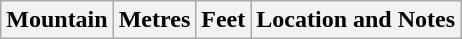<table class="wikitable sortable" style="border:1px">
<tr>
<th>Mountain</th>
<th>Metres</th>
<th>Feet</th>
<th>Location and Notes<br>

































 













</th>
</tr>
</table>
